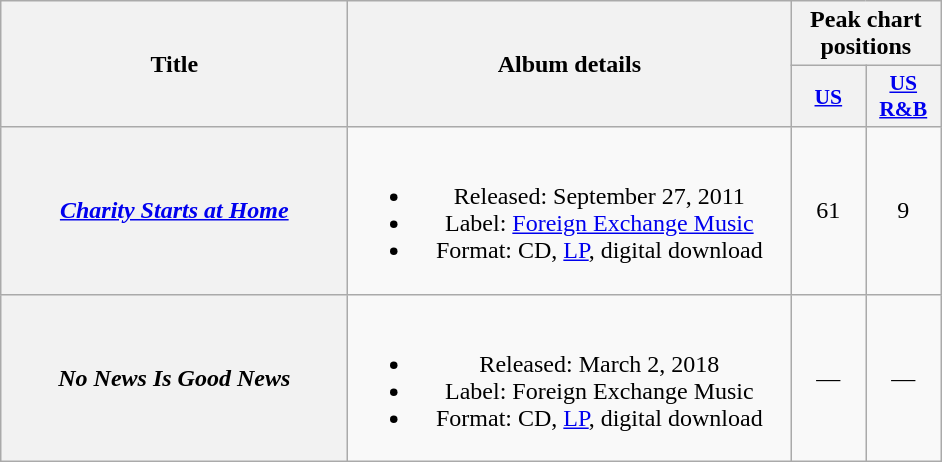<table class="wikitable plainrowheaders" style="text-align:center;">
<tr>
<th scope="col" rowspan="2" style="width:14em;">Title</th>
<th scope="col" rowspan="2" style="width:18em;">Album details</th>
<th scope="col" colspan="2" style="width:5em;">Peak chart positions</th>
</tr>
<tr>
<th scope="col" style="width:3em;font-size:90%;"><a href='#'>US</a><br></th>
<th scope="col" style="width:3em;font-size:90%;"><a href='#'>US<br>R&B</a><br></th>
</tr>
<tr>
<th scope="row"><em><a href='#'>Charity Starts at Home</a></em></th>
<td><br><ul><li>Released: September 27, 2011</li><li>Label: <a href='#'>Foreign Exchange Music</a></li><li>Format: CD, <a href='#'>LP</a>, digital download</li></ul></td>
<td>61</td>
<td>9</td>
</tr>
<tr>
<th scope="row"><em>No News Is Good News</em></th>
<td><br><ul><li>Released: March 2, 2018</li><li>Label: Foreign Exchange Music</li><li>Format: CD, <a href='#'>LP</a>, digital download</li></ul></td>
<td>—</td>
<td>—</td>
</tr>
</table>
